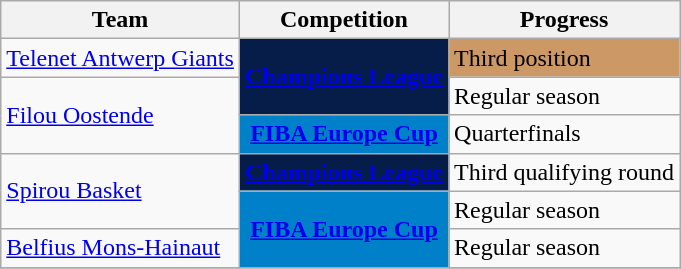<table class="wikitable sortable">
<tr>
<th>Team</th>
<th>Competition</th>
<th>Progress</th>
</tr>
<tr>
<td><a href='#'>Telenet Antwerp Giants</a></td>
<td rowspan="2" style="background-color:#071D49;color:#D0D3D4;text-align:center"><strong><a href='#'><span>Champions League</span></a></strong></td>
<td bgcolor=#cc9966>Third position</td>
</tr>
<tr>
<td rowspan=2><a href='#'>Filou Oostende</a></td>
<td>Regular season</td>
</tr>
<tr>
<td rowspan=1 style="background-color:#0080C8;color:white;text-align:center"><strong><a href='#'><span>FIBA Europe Cup</span></a></strong></td>
<td>Quarterfinals</td>
</tr>
<tr>
<td rowspan=2><a href='#'>Spirou Basket</a></td>
<td style="background-color:#071D49;color:#D0D3D4;text-align:center"><strong><a href='#'><span>Champions League</span></a></strong></td>
<td>Third qualifying round</td>
</tr>
<tr>
<td rowspan=2 style="background-color:#0080C8;color:white;text-align:center"><strong><a href='#'><span>FIBA Europe Cup</span></a></strong></td>
<td>Regular season</td>
</tr>
<tr>
<td><a href='#'>Belfius Mons-Hainaut</a></td>
<td>Regular season</td>
</tr>
<tr>
</tr>
</table>
